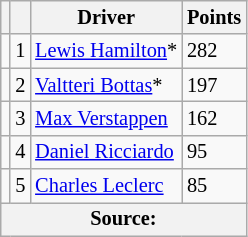<table class="wikitable" style="font-size: 85%;">
<tr>
<th scope="col"></th>
<th scope="col"></th>
<th scope="col">Driver</th>
<th scope="col">Points</th>
</tr>
<tr>
<td align="left"></td>
<td align="center">1</td>
<td> <a href='#'>Lewis Hamilton</a>*</td>
<td align="left">282</td>
</tr>
<tr>
<td align="left"></td>
<td align="center">2</td>
<td> <a href='#'>Valtteri Bottas</a>*</td>
<td align="left">197</td>
</tr>
<tr>
<td align="left"></td>
<td align="center">3</td>
<td> <a href='#'>Max Verstappen</a></td>
<td align="left">162</td>
</tr>
<tr>
<td align="left"></td>
<td align="center">4</td>
<td> <a href='#'>Daniel Ricciardo</a></td>
<td align="left">95</td>
</tr>
<tr>
<td align="left"></td>
<td align="center">5</td>
<td> <a href='#'>Charles Leclerc</a></td>
<td align="left">85</td>
</tr>
<tr>
<th colspan=4>Source:</th>
</tr>
</table>
